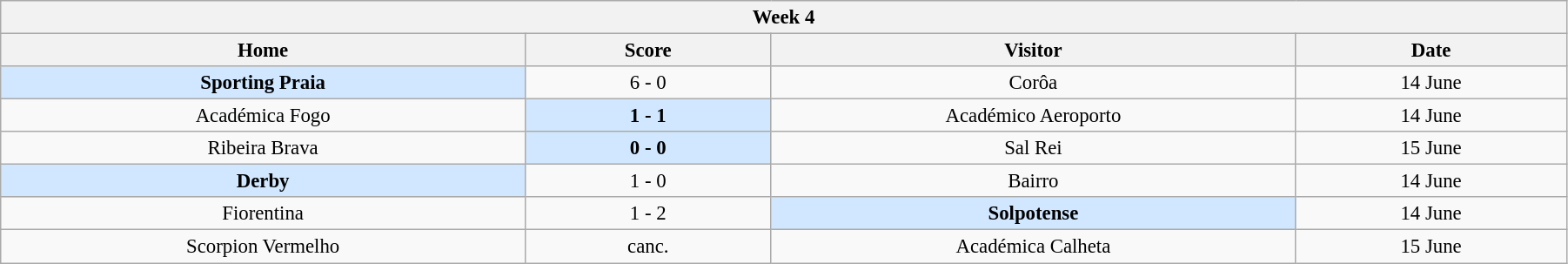<table class="wikitable" style="font-size:95%; text-align: center; width: 95%;">
<tr>
<th colspan="12" style="with: 100%;" align=center>Week 4</th>
</tr>
<tr>
<th width="200">Home</th>
<th width="90">Score</th>
<th width="200">Visitor</th>
<th width="100">Date</th>
</tr>
<tr align=center>
<td bgcolor=#D0E7FF><strong>Sporting Praia</strong></td>
<td>6 - 0</td>
<td>Corôa</td>
<td>14 June</td>
</tr>
<tr align=center>
<td>Académica Fogo</td>
<td bgcolor=#D0E7FF><strong>1 - 1</strong></td>
<td>Académico Aeroporto</td>
<td>14 June</td>
</tr>
<tr align=center>
<td>Ribeira Brava</td>
<td bgcolor=#D0E7FF><strong>0 - 0</strong></td>
<td>Sal Rei</td>
<td>15 June</td>
</tr>
<tr align=center>
<td bgcolor=#D0E7FF><strong>Derby</strong></td>
<td>1 - 0</td>
<td>Bairro</td>
<td>14 June</td>
</tr>
<tr align=center>
<td>Fiorentina</td>
<td>1 - 2</td>
<td bgcolor=#D0E7FF><strong>Solpotense</strong></td>
<td>14 June</td>
</tr>
<tr align=center>
<td>Scorpion Vermelho</td>
<td>canc.</td>
<td>Académica Calheta</td>
<td>15 June</td>
</tr>
</table>
